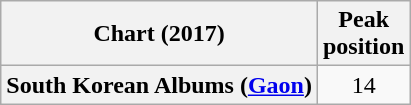<table class="wikitable plainrowheaders" style="text-align:center">
<tr>
<th scope="col">Chart (2017)</th>
<th scope="col">Peak<br>position</th>
</tr>
<tr>
<th scope="row">South Korean Albums (<a href='#'>Gaon</a>)</th>
<td>14</td>
</tr>
</table>
